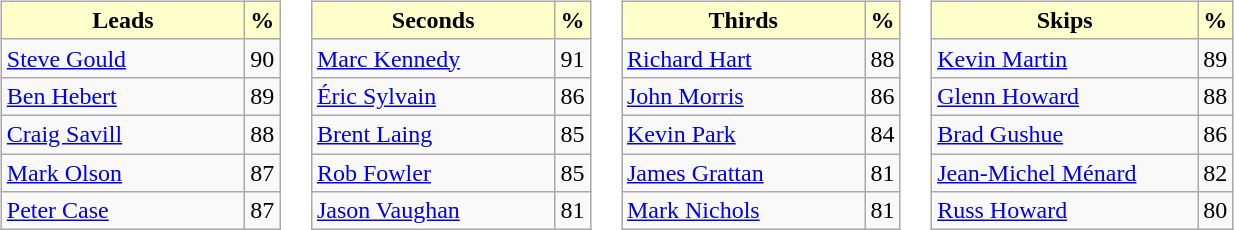<table>
<tr>
<td valign=top><br><table class="wikitable">
<tr>
<th style="background: #ffffcc; width:155px;">Leads</th>
<th style="background: #ffffcc;">%</th>
</tr>
<tr>
<td> <a href='#'>Steve Gould</a></td>
<td>90</td>
</tr>
<tr>
<td> <a href='#'>Ben Hebert</a></td>
<td>89</td>
</tr>
<tr>
<td> <a href='#'>Craig Savill</a></td>
<td>88</td>
</tr>
<tr>
<td> <a href='#'>Mark Olson</a></td>
<td>87</td>
</tr>
<tr>
<td> <a href='#'>Peter Case</a></td>
<td>87</td>
</tr>
</table>
</td>
<td valign=top><br><table class="wikitable">
<tr>
<th style="background: #ffffcc; width:155px;">Seconds</th>
<th style="background: #ffffcc;">%</th>
</tr>
<tr>
<td> <a href='#'>Marc Kennedy</a></td>
<td>91</td>
</tr>
<tr>
<td> <a href='#'>Éric Sylvain</a></td>
<td>86</td>
</tr>
<tr>
<td> <a href='#'>Brent Laing</a></td>
<td>85</td>
</tr>
<tr>
<td> <a href='#'>Rob Fowler</a></td>
<td>85</td>
</tr>
<tr>
<td> <a href='#'>Jason Vaughan</a></td>
<td>81</td>
</tr>
</table>
</td>
<td valign=top><br><table class="wikitable">
<tr>
<th style="background: #ffffcc; width:155px;">Thirds</th>
<th style="background: #ffffcc;">%</th>
</tr>
<tr>
<td> <a href='#'>Richard Hart</a></td>
<td>88</td>
</tr>
<tr>
<td> <a href='#'>John Morris</a></td>
<td>86</td>
</tr>
<tr>
<td> <a href='#'>Kevin Park</a></td>
<td>84</td>
</tr>
<tr>
<td> <a href='#'>James Grattan</a></td>
<td>81</td>
</tr>
<tr>
<td> <a href='#'>Mark Nichols</a></td>
<td>81</td>
</tr>
</table>
</td>
<td valign=top><br><table class="wikitable">
<tr>
<th style="background: #ffffcc; width:170px;">Skips</th>
<th style="background: #ffffcc;">%</th>
</tr>
<tr>
<td> <a href='#'>Kevin Martin</a></td>
<td>89</td>
</tr>
<tr>
<td> <a href='#'>Glenn Howard</a></td>
<td>88</td>
</tr>
<tr>
<td> <a href='#'>Brad Gushue</a></td>
<td>86</td>
</tr>
<tr>
<td> <a href='#'>Jean-Michel Ménard</a></td>
<td>82</td>
</tr>
<tr>
<td> <a href='#'>Russ Howard</a></td>
<td>80</td>
</tr>
</table>
</td>
</tr>
</table>
